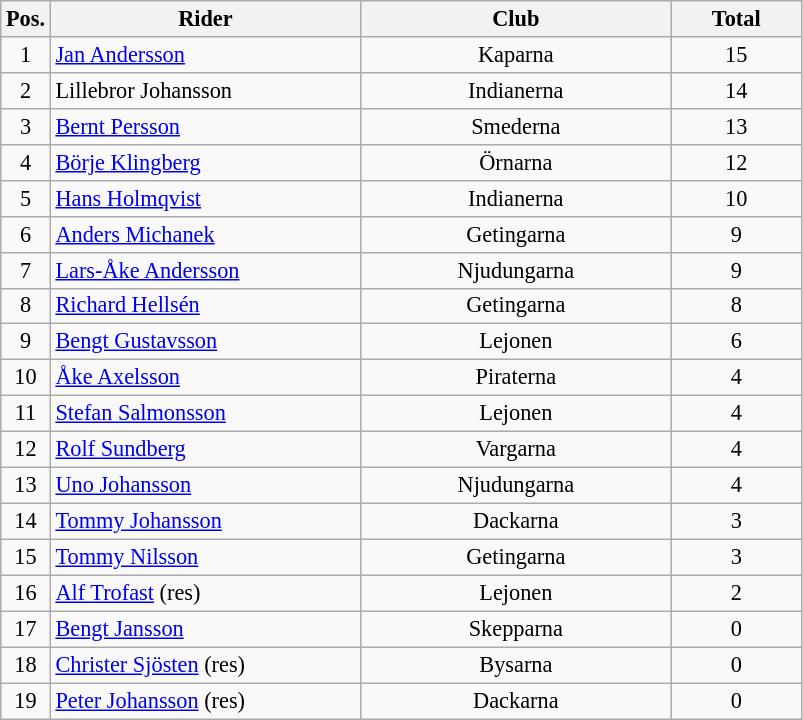<table class=wikitable style="font-size:93%;">
<tr>
<th width=25px>Pos.</th>
<th width=200px>Rider</th>
<th width=200px>Club</th>
<th width=80px>Total</th>
</tr>
<tr align=center>
<td>1</td>
<td align=left><a href='#'>Jan Andersson</a></td>
<td>Kaparna</td>
<td>15</td>
</tr>
<tr align=center>
<td>2</td>
<td align=left>Lillebror Johansson</td>
<td>Indianerna</td>
<td>14</td>
</tr>
<tr align=center>
<td>3</td>
<td align=left><a href='#'>Bernt Persson</a></td>
<td>Smederna</td>
<td>13</td>
</tr>
<tr align=center>
<td>4</td>
<td align=left><a href='#'>Börje Klingberg</a></td>
<td>Örnarna</td>
<td>12</td>
</tr>
<tr align=center>
<td>5</td>
<td align=left><a href='#'>Hans Holmqvist</a></td>
<td>Indianerna</td>
<td>10</td>
</tr>
<tr align=center>
<td>6</td>
<td align=left><a href='#'>Anders Michanek</a></td>
<td>Getingarna</td>
<td>9</td>
</tr>
<tr align=center>
<td>7</td>
<td align=left><a href='#'>Lars-Åke Andersson</a></td>
<td>Njudungarna</td>
<td>9</td>
</tr>
<tr align=center>
<td>8</td>
<td align=left><a href='#'>Richard Hellsén</a></td>
<td>Getingarna</td>
<td>8</td>
</tr>
<tr align=center>
<td>9</td>
<td align=left><a href='#'>Bengt Gustavsson</a></td>
<td>Lejonen</td>
<td>6</td>
</tr>
<tr align=center>
<td>10</td>
<td align=left><a href='#'>Åke Axelsson</a></td>
<td>Piraterna</td>
<td>4</td>
</tr>
<tr align=center>
<td>11</td>
<td align=left><a href='#'>Stefan Salmonsson</a></td>
<td>Lejonen</td>
<td>4</td>
</tr>
<tr align=center>
<td>12</td>
<td align=left><a href='#'>Rolf Sundberg</a></td>
<td>Vargarna</td>
<td>4</td>
</tr>
<tr align=center>
<td>13</td>
<td align=left><a href='#'>Uno Johansson</a></td>
<td>Njudungarna</td>
<td>4</td>
</tr>
<tr align=center>
<td>14</td>
<td align=left><a href='#'>Tommy Johansson</a></td>
<td>Dackarna</td>
<td>3</td>
</tr>
<tr align=center>
<td>15</td>
<td align=left><a href='#'>Tommy Nilsson</a></td>
<td>Getingarna</td>
<td>3</td>
</tr>
<tr align=center>
<td>16</td>
<td align=left><a href='#'>Alf Trofast</a> (res)</td>
<td>Lejonen</td>
<td>2</td>
</tr>
<tr align=center>
<td>17</td>
<td align=left><a href='#'>Bengt Jansson</a></td>
<td>Skepparna</td>
<td>0</td>
</tr>
<tr align=center>
<td>18</td>
<td align=left><a href='#'>Christer Sjösten</a> (res)</td>
<td>Bysarna</td>
<td>0</td>
</tr>
<tr align=center>
<td>19</td>
<td align=left><a href='#'>Peter Johansson</a> (res)</td>
<td>Dackarna</td>
<td>0</td>
</tr>
</table>
